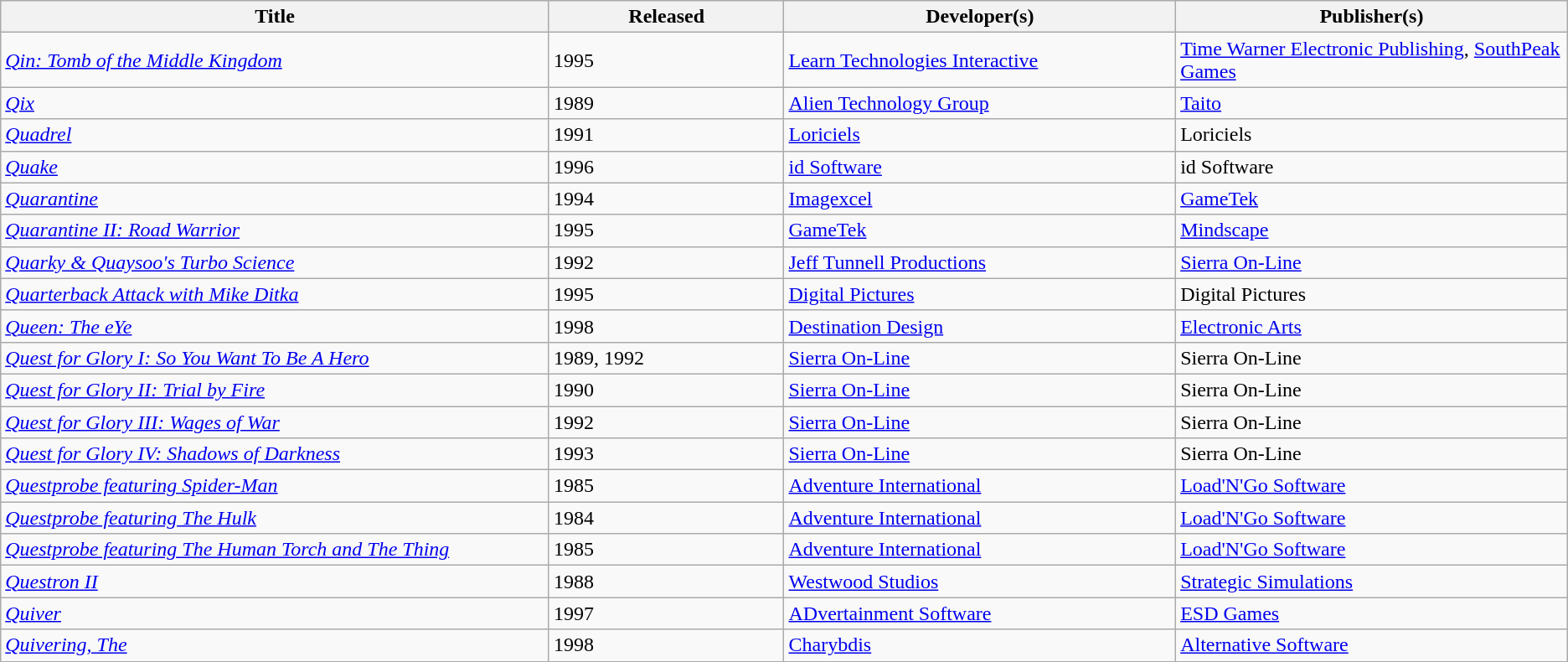<table class="wikitable sortable">
<tr>
<th width=35%>Title</th>
<th width=15%>Released</th>
<th width=25%>Developer(s)</th>
<th width=25%>Publisher(s)</th>
</tr>
<tr>
<td><em><a href='#'>Qin: Tomb of the Middle Kingdom</a></em></td>
<td>1995</td>
<td><a href='#'>Learn Technologies Interactive</a></td>
<td><a href='#'>Time Warner Electronic Publishing</a>, <a href='#'>SouthPeak Games</a></td>
</tr>
<tr>
<td><em><a href='#'>Qix</a></em></td>
<td>1989</td>
<td><a href='#'>Alien Technology Group</a></td>
<td><a href='#'>Taito</a></td>
</tr>
<tr>
<td><em><a href='#'>Quadrel</a></em></td>
<td>1991</td>
<td><a href='#'>Loriciels</a></td>
<td>Loriciels</td>
</tr>
<tr>
<td><em><a href='#'>Quake</a></em></td>
<td>1996</td>
<td><a href='#'>id Software</a></td>
<td>id Software</td>
</tr>
<tr>
<td><em><a href='#'>Quarantine</a></em></td>
<td>1994</td>
<td><a href='#'>Imagexcel</a></td>
<td><a href='#'>GameTek</a></td>
</tr>
<tr>
<td><em><a href='#'>Quarantine II: Road Warrior</a></em></td>
<td>1995</td>
<td><a href='#'>GameTek</a></td>
<td><a href='#'>Mindscape</a></td>
</tr>
<tr>
<td><em><a href='#'>Quarky & Quaysoo's Turbo Science</a></em></td>
<td>1992</td>
<td><a href='#'>Jeff Tunnell Productions</a></td>
<td><a href='#'>Sierra On-Line</a></td>
</tr>
<tr>
<td><em><a href='#'>Quarterback Attack with Mike Ditka</a></em></td>
<td>1995</td>
<td><a href='#'>Digital Pictures</a></td>
<td>Digital Pictures</td>
</tr>
<tr>
<td><em><a href='#'>Queen: The eYe</a></em></td>
<td>1998</td>
<td><a href='#'>Destination Design</a></td>
<td><a href='#'>Electronic Arts</a></td>
</tr>
<tr>
<td><em><a href='#'>Quest for Glory I: So You Want To Be A Hero</a></em></td>
<td>1989, 1992</td>
<td><a href='#'>Sierra On-Line</a></td>
<td>Sierra On-Line</td>
</tr>
<tr>
<td><em><a href='#'>Quest for Glory II: Trial by Fire</a></em></td>
<td>1990</td>
<td><a href='#'>Sierra On-Line</a></td>
<td>Sierra On-Line</td>
</tr>
<tr>
<td><em><a href='#'>Quest for Glory III: Wages of War</a></em></td>
<td>1992</td>
<td><a href='#'>Sierra On-Line</a></td>
<td>Sierra On-Line</td>
</tr>
<tr>
<td><em><a href='#'>Quest for Glory IV: Shadows of Darkness</a></em></td>
<td>1993</td>
<td><a href='#'>Sierra On-Line</a></td>
<td>Sierra On-Line</td>
</tr>
<tr>
<td><em><a href='#'>Questprobe featuring Spider-Man</a></em></td>
<td>1985</td>
<td><a href='#'>Adventure International</a></td>
<td><a href='#'>Load'N'Go Software</a></td>
</tr>
<tr>
<td><em><a href='#'>Questprobe featuring The Hulk</a></em></td>
<td>1984</td>
<td><a href='#'>Adventure International</a></td>
<td><a href='#'>Load'N'Go Software</a></td>
</tr>
<tr>
<td><em><a href='#'>Questprobe featuring The Human Torch and The Thing</a></em></td>
<td>1985</td>
<td><a href='#'>Adventure International</a></td>
<td><a href='#'>Load'N'Go Software</a></td>
</tr>
<tr>
<td><em><a href='#'>Questron II</a></em></td>
<td>1988</td>
<td><a href='#'>Westwood Studios</a></td>
<td><a href='#'>Strategic Simulations</a></td>
</tr>
<tr>
<td><em><a href='#'>Quiver</a></em></td>
<td>1997</td>
<td><a href='#'>ADvertainment Software</a></td>
<td><a href='#'>ESD Games</a></td>
</tr>
<tr>
<td><em><a href='#'>Quivering, The</a></em></td>
<td>1998</td>
<td><a href='#'>Charybdis</a></td>
<td><a href='#'>Alternative Software</a></td>
</tr>
</table>
